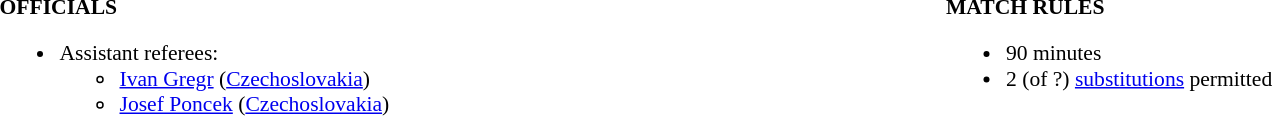<table width=100% style="font-size: 90%">
<tr>
<td width=50% valign=top><br><strong>OFFICIALS</strong><ul><li>Assistant referees:<ul><li><a href='#'>Ivan Gregr</a> (<a href='#'>Czechoslovakia</a>)</li><li><a href='#'>Josef Poncek</a> (<a href='#'>Czechoslovakia</a>)</li></ul></li></ul></td>
<td width=50% valign=top><br><strong>MATCH RULES</strong><ul><li>90 minutes</li><li>2 (of ?) <a href='#'>substitutions</a> permitted</li></ul></td>
</tr>
</table>
